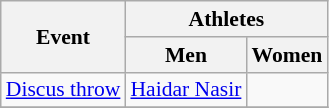<table class=wikitable style="font-size:90%">
<tr>
<th rowspan=2>Event</th>
<th colspan=2>Athletes</th>
</tr>
<tr>
<th>Men</th>
<th>Women</th>
</tr>
<tr>
<td><a href='#'>Discus throw</a></td>
<td><a href='#'>Haidar Nasir</a></td>
<td></td>
</tr>
<tr>
</tr>
</table>
